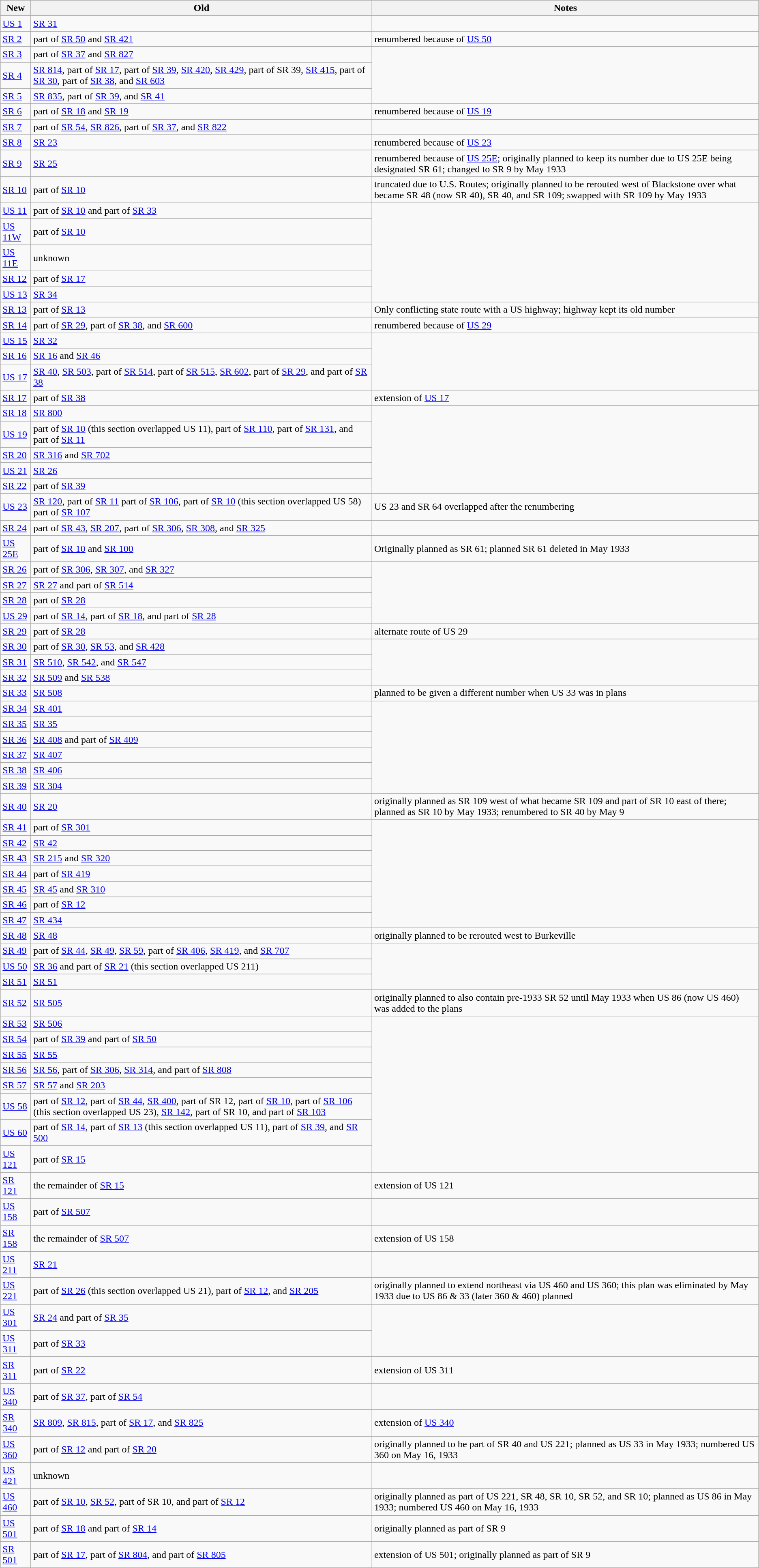<table class=wikitable>
<tr>
<th>New</th>
<th>Old</th>
<th>Notes</th>
</tr>
<tr>
<td><a href='#'>US 1</a></td>
<td><a href='#'>SR 31</a></td>
</tr>
<tr>
<td><a href='#'>SR 2</a></td>
<td>part of <a href='#'>SR 50</a> and <a href='#'>SR 421</a></td>
<td>renumbered because of <a href='#'>US 50</a></td>
</tr>
<tr>
<td><a href='#'>SR 3</a></td>
<td>part of <a href='#'>SR 37</a> and <a href='#'>SR 827</a></td>
</tr>
<tr>
<td><a href='#'>SR 4</a></td>
<td><a href='#'>SR 814</a>, part of <a href='#'>SR 17</a>, part of <a href='#'>SR 39</a>, <a href='#'>SR 420</a>, <a href='#'>SR 429</a>, part of SR 39, <a href='#'>SR 415</a>, part of <a href='#'>SR 30</a>, part of <a href='#'>SR 38</a>, and <a href='#'>SR 603</a></td>
</tr>
<tr>
<td><a href='#'>SR 5</a></td>
<td><a href='#'>SR 835</a>, part of <a href='#'>SR 39</a>, and <a href='#'>SR 41</a></td>
</tr>
<tr>
<td><a href='#'>SR 6</a></td>
<td>part of <a href='#'>SR 18</a> and <a href='#'>SR 19</a></td>
<td>renumbered because of <a href='#'>US 19</a></td>
</tr>
<tr>
<td><a href='#'>SR 7</a></td>
<td>part of <a href='#'>SR 54</a>, <a href='#'>SR 826</a>, part of <a href='#'>SR 37</a>, and <a href='#'>SR 822</a></td>
</tr>
<tr>
<td><a href='#'>SR 8</a></td>
<td><a href='#'>SR 23</a></td>
<td>renumbered because of <a href='#'>US 23</a></td>
</tr>
<tr>
<td><a href='#'>SR 9</a></td>
<td><a href='#'>SR 25</a></td>
<td>renumbered because of <a href='#'>US 25E</a>; originally planned to keep its number due to US 25E being designated SR 61; changed to SR 9 by May 1933</td>
</tr>
<tr>
<td><a href='#'>SR 10</a></td>
<td>part of <a href='#'>SR 10</a></td>
<td>truncated due to U.S. Routes; originally planned to be rerouted west of Blackstone over what became SR 48 (now SR 40), SR 40, and SR 109; swapped with SR 109 by May 1933</td>
</tr>
<tr>
<td><a href='#'>US 11</a></td>
<td>part of <a href='#'>SR 10</a> and part of <a href='#'>SR 33</a></td>
</tr>
<tr>
<td><a href='#'>US 11W</a></td>
<td>part of <a href='#'>SR 10</a></td>
</tr>
<tr>
<td><a href='#'>US 11E</a></td>
<td>unknown</td>
</tr>
<tr>
<td><a href='#'>SR 12</a></td>
<td>part of <a href='#'>SR 17</a></td>
</tr>
<tr>
<td><a href='#'>US 13</a></td>
<td><a href='#'>SR 34</a></td>
</tr>
<tr>
<td><a href='#'>SR 13</a></td>
<td>part of <a href='#'>SR 13</a></td>
<td>Only conflicting state route with a US highway; highway kept its old number</td>
</tr>
<tr>
<td><a href='#'>SR 14</a></td>
<td>part of <a href='#'>SR 29</a>, part of <a href='#'>SR 38</a>, and <a href='#'>SR 600</a></td>
<td>renumbered because of <a href='#'>US 29</a></td>
</tr>
<tr>
<td><a href='#'>US 15</a></td>
<td><a href='#'>SR 32</a></td>
</tr>
<tr>
<td><a href='#'>SR 16</a></td>
<td><a href='#'>SR 16</a> and <a href='#'>SR 46</a></td>
</tr>
<tr>
<td><a href='#'>US 17</a></td>
<td><a href='#'>SR 40</a>, <a href='#'>SR 503</a>, part of <a href='#'>SR 514</a>, part of <a href='#'>SR 515</a>, <a href='#'>SR 602</a>, part of <a href='#'>SR 29</a>, and part of <a href='#'>SR 38</a></td>
</tr>
<tr>
<td><a href='#'>SR 17</a></td>
<td>part of <a href='#'>SR 38</a></td>
<td>extension of <a href='#'>US 17</a></td>
</tr>
<tr>
<td><a href='#'>SR 18</a></td>
<td><a href='#'>SR 800</a></td>
</tr>
<tr>
<td><a href='#'>US 19</a></td>
<td>part of <a href='#'>SR 10</a> (this section overlapped US 11), part of <a href='#'>SR 110</a>, part of <a href='#'>SR 131</a>, and part of <a href='#'>SR 11</a></td>
</tr>
<tr>
<td><a href='#'>SR 20</a></td>
<td><a href='#'>SR 316</a> and <a href='#'>SR 702</a></td>
</tr>
<tr>
<td><a href='#'>US 21</a></td>
<td><a href='#'>SR 26</a></td>
</tr>
<tr>
<td><a href='#'>SR 22</a></td>
<td>part of <a href='#'>SR 39</a></td>
</tr>
<tr>
<td><a href='#'>US 23</a></td>
<td><a href='#'>SR 120</a>, part of <a href='#'>SR 11</a> part of <a href='#'>SR 106</a>, part of <a href='#'>SR 10</a> (this section overlapped US 58) part of <a href='#'>SR 107</a></td>
<td>US 23 and SR 64 overlapped after the renumbering</td>
</tr>
<tr>
<td><a href='#'>SR 24</a></td>
<td>part of <a href='#'>SR 43</a>, <a href='#'>SR 207</a>, part of <a href='#'>SR 306</a>, <a href='#'>SR 308</a>, and <a href='#'>SR 325</a></td>
</tr>
<tr>
<td><a href='#'>US 25E</a></td>
<td>part of <a href='#'>SR 10</a> and <a href='#'>SR 100</a></td>
<td>Originally planned as SR 61; planned SR 61 deleted in May 1933</td>
</tr>
<tr>
<td><a href='#'>SR 26</a></td>
<td>part of <a href='#'>SR 306</a>, <a href='#'>SR 307</a>, and <a href='#'>SR 327</a></td>
</tr>
<tr>
<td><a href='#'>SR 27</a></td>
<td><a href='#'>SR 27</a> and part of <a href='#'>SR 514</a></td>
</tr>
<tr>
<td><a href='#'>SR 28</a></td>
<td>part of <a href='#'>SR 28</a></td>
</tr>
<tr>
<td><a href='#'>US 29</a></td>
<td>part of <a href='#'>SR 14</a>, part of <a href='#'>SR 18</a>, and part of <a href='#'>SR 28</a></td>
</tr>
<tr>
<td><a href='#'>SR 29</a></td>
<td>part of <a href='#'>SR 28</a></td>
<td>alternate route of US 29</td>
</tr>
<tr>
<td><a href='#'>SR 30</a></td>
<td>part of <a href='#'>SR 30</a>, <a href='#'>SR 53</a>, and <a href='#'>SR 428</a></td>
</tr>
<tr>
<td><a href='#'>SR 31</a></td>
<td><a href='#'>SR 510</a>, <a href='#'>SR 542</a>, and <a href='#'>SR 547</a></td>
</tr>
<tr>
<td><a href='#'>SR 32</a></td>
<td><a href='#'>SR 509</a> and <a href='#'>SR 538</a></td>
</tr>
<tr>
<td><a href='#'>SR 33</a></td>
<td><a href='#'>SR 508</a></td>
<td>planned to be given a different number when US 33 was in plans</td>
</tr>
<tr>
<td><a href='#'>SR 34</a></td>
<td><a href='#'>SR 401</a></td>
</tr>
<tr>
<td><a href='#'>SR 35</a></td>
<td><a href='#'>SR 35</a></td>
</tr>
<tr>
<td><a href='#'>SR 36</a></td>
<td><a href='#'>SR 408</a> and part of <a href='#'>SR 409</a></td>
</tr>
<tr>
<td><a href='#'>SR 37</a></td>
<td><a href='#'>SR 407</a></td>
</tr>
<tr>
<td><a href='#'>SR 38</a></td>
<td><a href='#'>SR 406</a></td>
</tr>
<tr>
<td><a href='#'>SR 39</a></td>
<td><a href='#'>SR 304</a></td>
</tr>
<tr>
<td><a href='#'>SR 40</a></td>
<td><a href='#'>SR 20</a></td>
<td>originally planned as SR 109 west of what became SR 109 and part of SR 10 east of there; planned as SR 10 by May 1933; renumbered to SR 40 by May 9</td>
</tr>
<tr>
<td><a href='#'>SR 41</a></td>
<td>part of <a href='#'>SR 301</a></td>
</tr>
<tr>
<td><a href='#'>SR 42</a></td>
<td><a href='#'>SR 42</a></td>
</tr>
<tr>
<td><a href='#'>SR 43</a></td>
<td><a href='#'>SR 215</a> and <a href='#'>SR 320</a></td>
</tr>
<tr>
<td><a href='#'>SR 44</a></td>
<td>part of <a href='#'>SR 419</a></td>
</tr>
<tr>
<td><a href='#'>SR 45</a></td>
<td><a href='#'>SR 45</a> and <a href='#'>SR 310</a></td>
</tr>
<tr>
<td><a href='#'>SR 46</a></td>
<td>part of <a href='#'>SR 12</a></td>
</tr>
<tr>
<td><a href='#'>SR 47</a></td>
<td><a href='#'>SR 434</a></td>
</tr>
<tr>
<td><a href='#'>SR 48</a></td>
<td><a href='#'>SR 48</a></td>
<td>originally planned to be rerouted west to Burkeville</td>
</tr>
<tr>
<td><a href='#'>SR 49</a></td>
<td>part of <a href='#'>SR 44</a>, <a href='#'>SR 49</a>, <a href='#'>SR 59</a>, part of <a href='#'>SR 406</a>, <a href='#'>SR 419</a>, and <a href='#'>SR 707</a></td>
</tr>
<tr>
<td><a href='#'>US 50</a></td>
<td><a href='#'>SR 36</a> and part of <a href='#'>SR 21</a> (this section overlapped US 211)</td>
</tr>
<tr>
<td><a href='#'>SR 51</a></td>
<td><a href='#'>SR 51</a></td>
</tr>
<tr>
<td><a href='#'>SR 52</a></td>
<td><a href='#'>SR 505</a></td>
<td>originally planned to also contain pre-1933 SR 52 until May 1933 when US 86 (now US 460) was added to the plans</td>
</tr>
<tr>
<td><a href='#'>SR 53</a></td>
<td><a href='#'>SR 506</a></td>
</tr>
<tr>
<td><a href='#'>SR 54</a></td>
<td>part of <a href='#'>SR 39</a> and part of <a href='#'>SR 50</a></td>
</tr>
<tr>
<td><a href='#'>SR 55</a></td>
<td><a href='#'>SR 55</a></td>
</tr>
<tr>
<td><a href='#'>SR 56</a></td>
<td><a href='#'>SR 56</a>, part of <a href='#'>SR 306</a>, <a href='#'>SR 314</a>, and part of <a href='#'>SR 808</a></td>
</tr>
<tr>
<td><a href='#'>SR 57</a></td>
<td><a href='#'>SR 57</a> and <a href='#'>SR 203</a></td>
</tr>
<tr>
<td><a href='#'>US 58</a></td>
<td>part of <a href='#'>SR 12</a>, part of <a href='#'>SR 44</a>, <a href='#'>SR 400</a>, part of SR 12, part of <a href='#'>SR 10</a>, part of <a href='#'>SR 106</a> (this section overlapped US 23), <a href='#'>SR 142</a>, part of SR 10, and part of <a href='#'>SR 103</a></td>
</tr>
<tr>
<td><a href='#'>US 60</a></td>
<td>part of <a href='#'>SR 14</a>, part of <a href='#'>SR 13</a> (this section overlapped US 11), part of <a href='#'>SR 39</a>, and <a href='#'>SR 500</a></td>
</tr>
<tr>
<td><a href='#'>US 121</a></td>
<td>part of <a href='#'>SR 15</a></td>
</tr>
<tr>
<td><a href='#'>SR 121</a></td>
<td>the remainder of <a href='#'>SR 15</a></td>
<td>extension of US 121</td>
</tr>
<tr>
<td><a href='#'>US 158</a></td>
<td>part of <a href='#'>SR 507</a></td>
</tr>
<tr>
<td><a href='#'>SR 158</a></td>
<td>the remainder of <a href='#'>SR 507</a></td>
<td>extension of US 158</td>
</tr>
<tr>
<td><a href='#'>US 211</a></td>
<td><a href='#'>SR 21</a></td>
</tr>
<tr>
<td><a href='#'>US 221</a></td>
<td>part of <a href='#'>SR 26</a> (this section overlapped US 21), part of <a href='#'>SR 12</a>, and <a href='#'>SR 205</a></td>
<td>originally planned to extend northeast via US 460 and US 360; this plan was eliminated by May 1933 due to US 86 & 33 (later 360 & 460) planned</td>
</tr>
<tr>
<td><a href='#'>US 301</a></td>
<td><a href='#'>SR 24</a> and part of <a href='#'>SR 35</a></td>
</tr>
<tr>
<td><a href='#'>US 311</a></td>
<td>part of <a href='#'>SR 33</a></td>
</tr>
<tr>
<td><a href='#'>SR 311</a></td>
<td>part of <a href='#'>SR 22</a></td>
<td>extension of US 311</td>
</tr>
<tr>
<td><a href='#'>US 340</a></td>
<td>part of <a href='#'>SR 37</a>, part of <a href='#'>SR 54</a></td>
</tr>
<tr>
<td><a href='#'>SR 340</a></td>
<td><a href='#'>SR 809</a>, <a href='#'>SR 815</a>, part of <a href='#'>SR 17</a>, and <a href='#'>SR 825</a></td>
<td>extension of <a href='#'>US 340</a></td>
</tr>
<tr>
<td><a href='#'>US 360</a></td>
<td>part of <a href='#'>SR 12</a> and part of <a href='#'>SR 20</a></td>
<td>originally planned to be part of SR 40 and US 221; planned as US 33 in May 1933; numbered US 360 on May 16, 1933</td>
</tr>
<tr>
<td><a href='#'>US 421</a></td>
<td>unknown</td>
</tr>
<tr>
<td><a href='#'>US 460</a></td>
<td>part of <a href='#'>SR 10</a>, <a href='#'>SR 52</a>, part of SR 10, and part of <a href='#'>SR 12</a></td>
<td>originally planned as part of US 221, SR 48, SR 10, SR 52, and SR 10; planned as US 86 in May 1933; numbered US 460 on May 16, 1933</td>
</tr>
<tr>
<td><a href='#'>US 501</a></td>
<td>part of <a href='#'>SR 18</a> and part of <a href='#'>SR 14</a></td>
<td>originally planned as part of SR 9</td>
</tr>
<tr>
<td><a href='#'>SR 501</a></td>
<td>part of <a href='#'>SR 17</a>, part of <a href='#'>SR 804</a>, and part of <a href='#'>SR 805</a></td>
<td>extension of US 501; originally planned as part of SR 9</td>
</tr>
</table>
